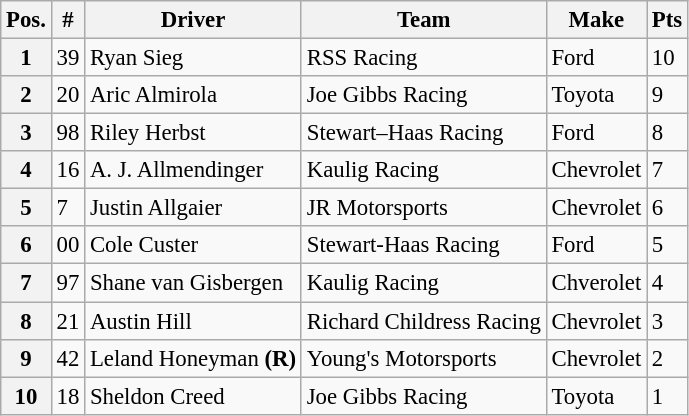<table class="wikitable" style="font-size:95%">
<tr>
<th>Pos.</th>
<th>#</th>
<th>Driver</th>
<th>Team</th>
<th>Make</th>
<th>Pts</th>
</tr>
<tr>
<th>1</th>
<td>39</td>
<td>Ryan Sieg</td>
<td>RSS Racing</td>
<td>Ford</td>
<td>10</td>
</tr>
<tr>
<th>2</th>
<td>20</td>
<td>Aric Almirola</td>
<td>Joe Gibbs Racing</td>
<td>Toyota</td>
<td>9</td>
</tr>
<tr>
<th>3</th>
<td>98</td>
<td>Riley Herbst</td>
<td>Stewart–Haas Racing</td>
<td>Ford</td>
<td>8</td>
</tr>
<tr>
<th>4</th>
<td>16</td>
<td>A. J. Allmendinger</td>
<td>Kaulig Racing</td>
<td>Chevrolet</td>
<td>7</td>
</tr>
<tr>
<th>5</th>
<td>7</td>
<td>Justin Allgaier</td>
<td>JR Motorsports</td>
<td>Chevrolet</td>
<td>6</td>
</tr>
<tr>
<th>6</th>
<td>00</td>
<td>Cole Custer</td>
<td>Stewart-Haas Racing</td>
<td>Ford</td>
<td>5</td>
</tr>
<tr>
<th>7</th>
<td>97</td>
<td>Shane van Gisbergen</td>
<td>Kaulig Racing</td>
<td>Chverolet</td>
<td>4</td>
</tr>
<tr>
<th>8</th>
<td>21</td>
<td>Austin Hill</td>
<td>Richard Childress Racing</td>
<td>Chevrolet</td>
<td>3</td>
</tr>
<tr>
<th>9</th>
<td>42</td>
<td>Leland Honeyman <strong>(R)</strong></td>
<td>Young's Motorsports</td>
<td>Chevrolet</td>
<td>2</td>
</tr>
<tr>
<th>10</th>
<td>18</td>
<td>Sheldon Creed</td>
<td>Joe Gibbs Racing</td>
<td>Toyota</td>
<td>1</td>
</tr>
</table>
